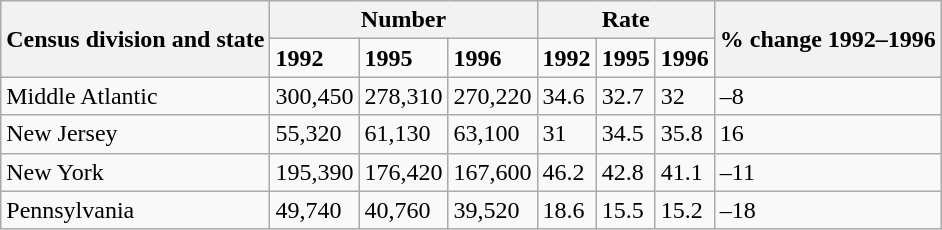<table class="wikitable">
<tr>
<th rowspan="2">Census division and state</th>
<th colspan="3">Number</th>
<th colspan="3">Rate</th>
<th rowspan="2">% change 1992–1996</th>
</tr>
<tr>
<td><strong>1992</strong></td>
<td><strong>1995</strong></td>
<td><strong>1996</strong></td>
<td><strong>1992</strong></td>
<td><strong>1995</strong></td>
<td><strong>1996</strong></td>
</tr>
<tr>
<td>Middle Atlantic</td>
<td>300,450</td>
<td>278,310</td>
<td>270,220</td>
<td>34.6</td>
<td>32.7</td>
<td>32</td>
<td>–8</td>
</tr>
<tr>
<td>New Jersey</td>
<td>55,320</td>
<td>61,130</td>
<td>63,100</td>
<td>31</td>
<td>34.5</td>
<td>35.8</td>
<td>16</td>
</tr>
<tr>
<td>New York</td>
<td>195,390</td>
<td>176,420</td>
<td>167,600</td>
<td>46.2</td>
<td>42.8</td>
<td>41.1</td>
<td>–11</td>
</tr>
<tr>
<td>Pennsylvania</td>
<td>49,740</td>
<td>40,760</td>
<td>39,520</td>
<td>18.6</td>
<td>15.5</td>
<td>15.2</td>
<td>–18</td>
</tr>
</table>
